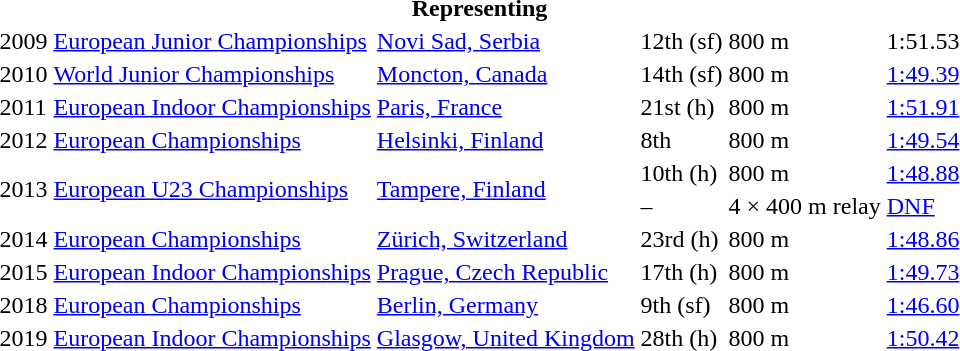<table>
<tr>
<th colspan="6">Representing </th>
</tr>
<tr>
<td>2009</td>
<td><a href='#'>European Junior Championships</a></td>
<td><a href='#'>Novi Sad, Serbia</a></td>
<td>12th (sf)</td>
<td>800 m</td>
<td>1:51.53</td>
</tr>
<tr>
<td>2010</td>
<td><a href='#'>World Junior Championships</a></td>
<td><a href='#'>Moncton, Canada</a></td>
<td>14th (sf)</td>
<td>800 m</td>
<td><a href='#'>1:49.39</a></td>
</tr>
<tr>
<td>2011</td>
<td><a href='#'>European Indoor Championships</a></td>
<td><a href='#'>Paris, France</a></td>
<td>21st (h)</td>
<td>800 m</td>
<td><a href='#'>1:51.91</a></td>
</tr>
<tr>
<td>2012</td>
<td><a href='#'>European Championships</a></td>
<td><a href='#'>Helsinki, Finland</a></td>
<td>8th</td>
<td>800 m</td>
<td><a href='#'>1:49.54</a></td>
</tr>
<tr>
<td rowspan=2>2013</td>
<td rowspan=2><a href='#'>European U23 Championships</a></td>
<td rowspan=2><a href='#'>Tampere, Finland</a></td>
<td>10th (h)</td>
<td>800 m</td>
<td><a href='#'>1:48.88</a></td>
</tr>
<tr>
<td>–</td>
<td>4 × 400 m relay</td>
<td><a href='#'>DNF</a></td>
</tr>
<tr>
<td>2014</td>
<td><a href='#'>European Championships</a></td>
<td><a href='#'>Zürich, Switzerland</a></td>
<td>23rd (h)</td>
<td>800 m</td>
<td><a href='#'>1:48.86</a></td>
</tr>
<tr>
<td>2015</td>
<td><a href='#'>European Indoor Championships</a></td>
<td><a href='#'>Prague, Czech Republic</a></td>
<td>17th (h)</td>
<td>800 m</td>
<td><a href='#'>1:49.73</a></td>
</tr>
<tr>
<td>2018</td>
<td><a href='#'>European Championships</a></td>
<td><a href='#'>Berlin, Germany</a></td>
<td>9th (sf)</td>
<td>800 m</td>
<td><a href='#'>1:46.60</a></td>
</tr>
<tr>
<td>2019</td>
<td><a href='#'>European Indoor Championships</a></td>
<td><a href='#'>Glasgow, United Kingdom</a></td>
<td>28th (h)</td>
<td>800 m</td>
<td><a href='#'>1:50.42</a></td>
</tr>
</table>
